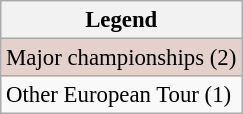<table class="wikitable" style="font-size:95%;">
<tr>
<th>Legend</th>
</tr>
<tr style="background:#e5d1cb;">
<td>Major championships (2)</td>
</tr>
<tr>
<td>Other European Tour (1)</td>
</tr>
</table>
